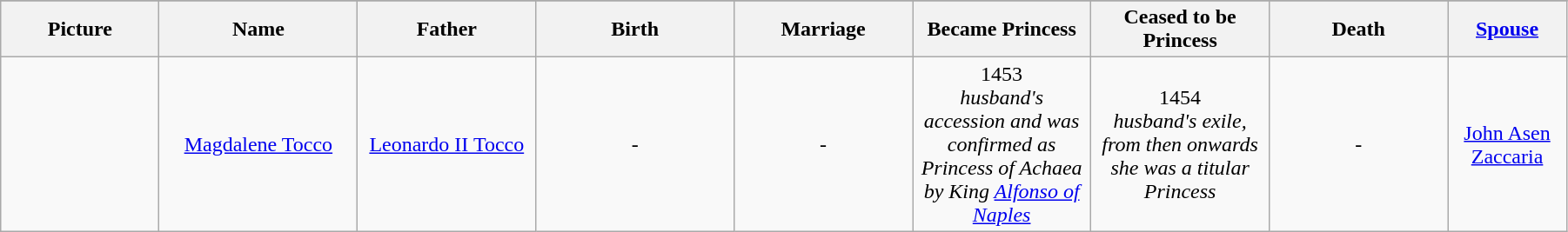<table style="width:95%;" class="wikitable">
<tr>
</tr>
<tr>
<th style="width:8%;">Picture</th>
<th style="width:10%;">Name</th>
<th style="width:9%;">Father</th>
<th style="width:10%;">Birth</th>
<th style="width:9%;">Marriage</th>
<th style="width:9%;">Became Princess</th>
<th style="width:9%;">Ceased to be Princess</th>
<th style="width:9%;">Death</th>
<th style="width:6%;"><a href='#'>Spouse</a></th>
</tr>
<tr>
<td style="text-align:center;"></td>
<td style="text-align:center;"><a href='#'>Magdalene Tocco</a></td>
<td style="text-align:center;"><a href='#'>Leonardo II Tocco</a></td>
<td style="text-align:center;">-</td>
<td style="text-align:center;">-</td>
<td style="text-align:center;">1453<br><em>husband's accession and was confirmed as Princess of Achaea by King <a href='#'>Alfonso of Naples</a></em></td>
<td style="text-align:center;">1454<br><em>husband's exile, from then onwards she was a titular Princess</em></td>
<td style="text-align:center;">-</td>
<td style="text-align:center;"><a href='#'>John Asen Zaccaria</a></td>
</tr>
</table>
